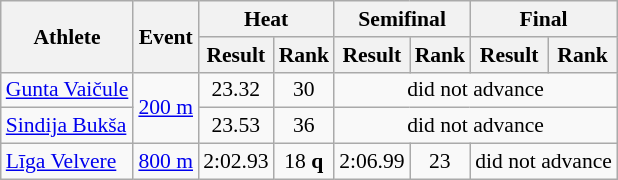<table class="wikitable"  style=font-size:90%>
<tr>
<th rowspan="2">Athlete</th>
<th rowspan="2">Event</th>
<th colspan="2">Heat</th>
<th colspan="2">Semifinal</th>
<th colspan="2">Final</th>
</tr>
<tr>
<th>Result</th>
<th>Rank</th>
<th>Result</th>
<th>Rank</th>
<th>Result</th>
<th>Rank</th>
</tr>
<tr style=text-align:center>
<td style=text-align:left><a href='#'>Gunta Vaičule</a></td>
<td style=text-align:left rowspan=2><a href='#'>200 m</a></td>
<td>23.32</td>
<td>30</td>
<td colspan=4>did not advance</td>
</tr>
<tr style=text-align:center>
<td style=text-align:left><a href='#'>Sindija Bukša</a></td>
<td>23.53</td>
<td>36</td>
<td colspan=4>did not advance</td>
</tr>
<tr style=text-align:center>
<td style=text-align:left><a href='#'>Līga Velvere</a></td>
<td style=text-align:left><a href='#'>800 m</a></td>
<td>2:02.93</td>
<td>18 <strong>q</strong></td>
<td>2:06.99</td>
<td>23</td>
<td colspan=2>did not advance</td>
</tr>
</table>
